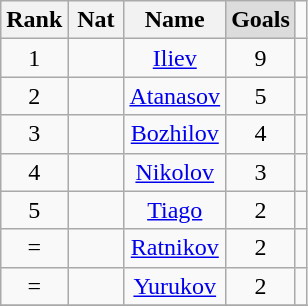<table class="wikitable" style="text-align: center;">
<tr>
<th width=20>Rank</th>
<th width=30>Nat</th>
<th width=50>Name</th>
<th width=20 style="background: #DCDCDC">Goals</th>
</tr>
<tr>
<td>1</td>
<td></td>
<td><a href='#'>Iliev</a></td>
<td>9</td>
<td></td>
</tr>
<tr>
<td>2</td>
<td></td>
<td><a href='#'>Atanasov</a></td>
<td>5</td>
<td></td>
</tr>
<tr>
<td>3</td>
<td></td>
<td><a href='#'>Bozhilov</a></td>
<td>4</td>
<td></td>
</tr>
<tr>
<td>4</td>
<td></td>
<td><a href='#'>Nikolov</a></td>
<td>3</td>
<td></td>
</tr>
<tr>
<td>5</td>
<td></td>
<td><a href='#'>Tiago</a></td>
<td>2</td>
<td></td>
</tr>
<tr>
<td>=</td>
<td></td>
<td><a href='#'>Ratnikov</a></td>
<td>2</td>
<td></td>
</tr>
<tr>
<td>=</td>
<td></td>
<td><a href='#'>Yurukov</a></td>
<td>2</td>
<td></td>
</tr>
<tr>
</tr>
</table>
